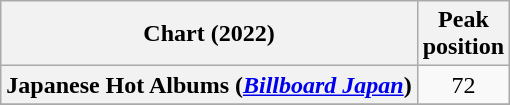<table class="wikitable sortable plainrowheaders" style="text-align:center">
<tr>
<th scope="col">Chart (2022)</th>
<th scope="col">Peak<br>position</th>
</tr>
<tr>
<th scope="row">Japanese Hot Albums (<em><a href='#'>Billboard Japan</a></em>)</th>
<td>72</td>
</tr>
<tr>
</tr>
<tr>
</tr>
<tr>
</tr>
<tr>
</tr>
</table>
